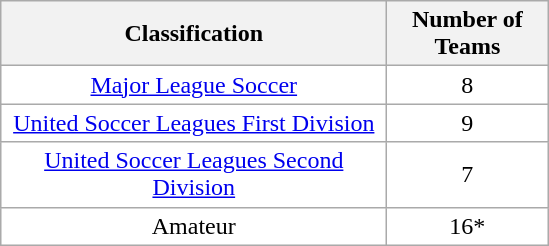<table class="wikitable" style="text-align:center">
<tr>
<th style="width:250px;">Classification</th>
<th style="width:100px;">Number of Teams</th>
</tr>
<tr style="background:#fff;">
<td><a href='#'>Major League Soccer</a></td>
<td>8</td>
</tr>
<tr style="background:#fff;">
<td><a href='#'>United Soccer Leagues First Division</a></td>
<td>9</td>
</tr>
<tr style="background:#fff;">
<td><a href='#'>United Soccer Leagues Second Division</a></td>
<td>7</td>
</tr>
<tr style="background:#fff;">
<td>Amateur</td>
<td>16*</td>
</tr>
</table>
